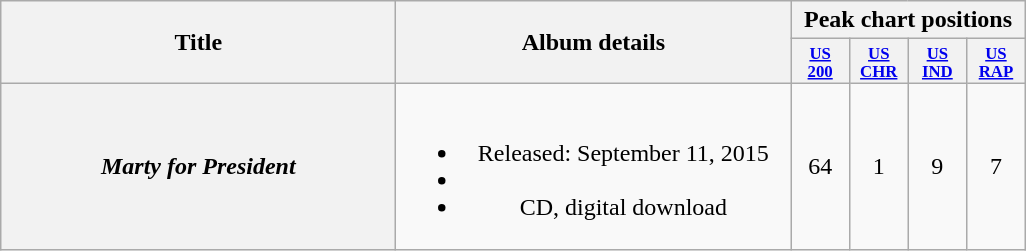<table class="wikitable plainrowheaders" style="text-align:center;">
<tr>
<th scope="col" rowspan="2" style="width:16em;">Title</th>
<th scope="col" rowspan="2" style="width:16em;">Album details</th>
<th scope="col" colspan="4">Peak chart positions</th>
</tr>
<tr>
<th style="width:3em; font-size:70%"><a href='#'>US<br>200</a></th>
<th style="width:3em; font-size:70%"><a href='#'>US<br>CHR</a></th>
<th style="width:3em; font-size:70%"><a href='#'>US<br>IND</a></th>
<th style="width:3em; font-size:70%"><a href='#'>US<br>RAP</a></th>
</tr>
<tr>
<th scope="row"><em>Marty for President</em></th>
<td><br><ul><li>Released: September 11, 2015</li><li></li><li>CD, digital download</li></ul></td>
<td>64</td>
<td>1</td>
<td>9</td>
<td>7</td>
</tr>
</table>
